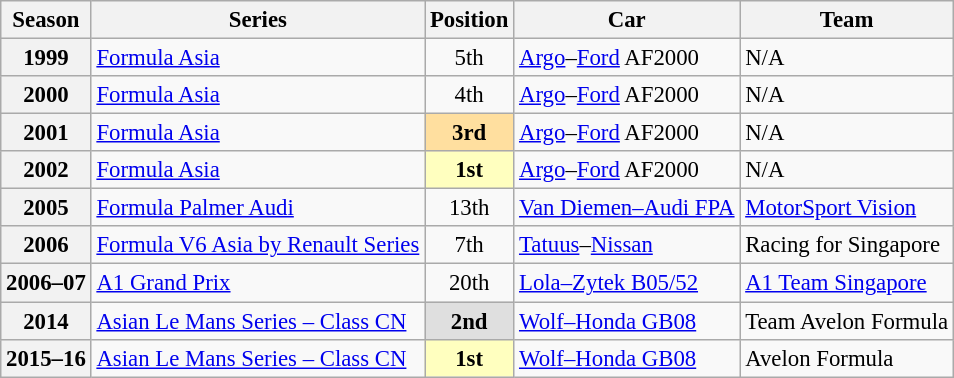<table class="wikitable" style="font-size: 95%;">
<tr>
<th>Season</th>
<th>Series</th>
<th>Position</th>
<th>Car</th>
<th>Team</th>
</tr>
<tr>
<th>1999</th>
<td><a href='#'>Formula Asia</a></td>
<td align=center>5th</td>
<td><a href='#'>Argo</a>–<a href='#'>Ford</a> AF2000</td>
<td>N/A</td>
</tr>
<tr>
<th>2000</th>
<td><a href='#'>Formula Asia</a></td>
<td align=center>4th</td>
<td><a href='#'>Argo</a>–<a href='#'>Ford</a> AF2000</td>
<td>N/A</td>
</tr>
<tr>
<th>2001</th>
<td><a href='#'>Formula Asia</a></td>
<td align=center style="background:#FFDF9F;"><strong>3rd</strong></td>
<td><a href='#'>Argo</a>–<a href='#'>Ford</a> AF2000</td>
<td>N/A</td>
</tr>
<tr>
<th>2002</th>
<td><a href='#'>Formula Asia</a></td>
<td align=center style="background:#FFFFBF;"><strong>1st</strong></td>
<td><a href='#'>Argo</a>–<a href='#'>Ford</a> AF2000</td>
<td>N/A</td>
</tr>
<tr>
<th>2005</th>
<td><a href='#'>Formula Palmer Audi</a></td>
<td align=center>13th</td>
<td><a href='#'>Van Diemen–Audi FPA</a></td>
<td><a href='#'>MotorSport Vision</a></td>
</tr>
<tr>
<th>2006</th>
<td><a href='#'>Formula V6 Asia by Renault Series</a></td>
<td align=center>7th</td>
<td><a href='#'>Tatuus</a>–<a href='#'>Nissan</a></td>
<td>Racing for Singapore</td>
</tr>
<tr>
<th>2006–07</th>
<td><a href='#'>A1 Grand Prix</a></td>
<td align=center>20th</td>
<td><a href='#'>Lola–Zytek B05/52</a></td>
<td><a href='#'>A1 Team Singapore</a></td>
</tr>
<tr>
<th>2014</th>
<td><a href='#'>Asian Le Mans Series – Class CN</a></td>
<td align=center style="background:#DFDFDF;"><strong>2nd</strong></td>
<td><a href='#'>Wolf–Honda GB08</a></td>
<td>Team Avelon Formula</td>
</tr>
<tr>
<th>2015–16</th>
<td><a href='#'>Asian Le Mans Series – Class CN</a></td>
<td align=center style="background:#FFFFBF;"><strong>1st</strong></td>
<td><a href='#'>Wolf–Honda GB08</a></td>
<td>Avelon Formula</td>
</tr>
</table>
